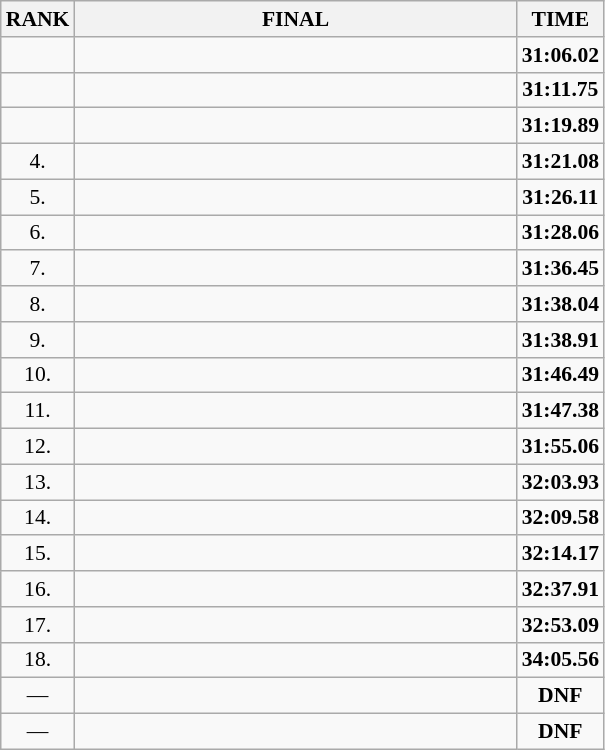<table class="wikitable" style="border-collapse: collapse; font-size: 90%;">
<tr>
<th>RANK</th>
<th align="center" style="width: 20em">FINAL</th>
<th>TIME</th>
</tr>
<tr>
<td align="center"></td>
<td></td>
<td align="center"><strong>31:06.02</strong></td>
</tr>
<tr>
<td align="center"></td>
<td></td>
<td align="center"><strong>31:11.75</strong></td>
</tr>
<tr>
<td align="center"></td>
<td></td>
<td align="center"><strong>31:19.89</strong></td>
</tr>
<tr>
<td align="center">4.</td>
<td></td>
<td align="center"><strong>31:21.08</strong></td>
</tr>
<tr>
<td align="center">5.</td>
<td></td>
<td align="center"><strong>31:26.11</strong></td>
</tr>
<tr>
<td align="center">6.</td>
<td></td>
<td align="center"><strong>31:28.06</strong></td>
</tr>
<tr>
<td align="center">7.</td>
<td></td>
<td align="center"><strong>31:36.45</strong></td>
</tr>
<tr>
<td align="center">8.</td>
<td></td>
<td align="center"><strong>31:38.04</strong></td>
</tr>
<tr>
<td align="center">9.</td>
<td></td>
<td align="center"><strong>31:38.91</strong></td>
</tr>
<tr>
<td align="center">10.</td>
<td></td>
<td align="center"><strong>31:46.49</strong></td>
</tr>
<tr>
<td align="center">11.</td>
<td></td>
<td align="center"><strong>31:47.38</strong></td>
</tr>
<tr>
<td align="center">12.</td>
<td></td>
<td align="center"><strong>31:55.06</strong></td>
</tr>
<tr>
<td align="center">13.</td>
<td></td>
<td align="center"><strong>32:03.93</strong></td>
</tr>
<tr>
<td align="center">14.</td>
<td></td>
<td align="center"><strong>32:09.58</strong></td>
</tr>
<tr>
<td align="center">15.</td>
<td></td>
<td align="center"><strong>32:14.17</strong></td>
</tr>
<tr>
<td align="center">16.</td>
<td></td>
<td align="center"><strong>32:37.91</strong></td>
</tr>
<tr>
<td align="center">17.</td>
<td></td>
<td align="center"><strong>32:53.09</strong></td>
</tr>
<tr>
<td align="center">18.</td>
<td></td>
<td align="center"><strong>34:05.56</strong></td>
</tr>
<tr>
<td align="center">—</td>
<td></td>
<td align="center"><strong>DNF</strong></td>
</tr>
<tr>
<td align="center">—</td>
<td></td>
<td align="center"><strong>DNF</strong></td>
</tr>
</table>
